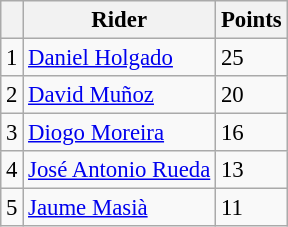<table class="wikitable" style="font-size: 95%;">
<tr>
<th></th>
<th>Rider</th>
<th>Points</th>
</tr>
<tr>
<td align=center>1</td>
<td> <a href='#'>Daniel Holgado</a></td>
<td align=left>25</td>
</tr>
<tr>
<td align=center>2</td>
<td> <a href='#'>David Muñoz</a></td>
<td align=left>20</td>
</tr>
<tr>
<td align=center>3</td>
<td> <a href='#'>Diogo Moreira</a></td>
<td align=left>16</td>
</tr>
<tr>
<td align=center>4</td>
<td> <a href='#'>José Antonio Rueda</a></td>
<td align=left>13</td>
</tr>
<tr>
<td align=center>5</td>
<td> <a href='#'>Jaume Masià</a></td>
<td align=left>11</td>
</tr>
</table>
